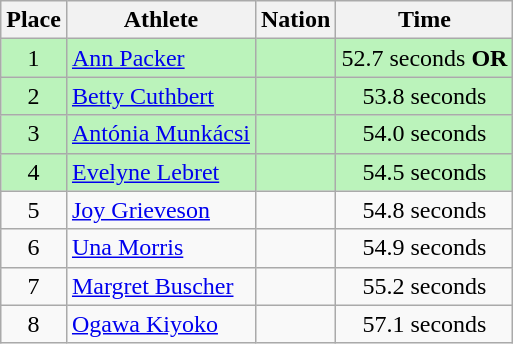<table class=wikitable>
<tr>
<th>Place</th>
<th>Athlete</th>
<th>Nation</th>
<th>Time</th>
</tr>
<tr align=center bgcolor=bbf3bb>
<td>1</td>
<td align=left><a href='#'>Ann Packer</a></td>
<td align=left></td>
<td>52.7 seconds <strong>OR</strong></td>
</tr>
<tr align=center bgcolor=bbf3bb>
<td>2</td>
<td align=left><a href='#'>Betty Cuthbert</a></td>
<td align=left></td>
<td>53.8 seconds</td>
</tr>
<tr align=center bgcolor=bbf3bb>
<td>3</td>
<td align=left><a href='#'>Antónia Munkácsi</a></td>
<td align=left></td>
<td>54.0 seconds</td>
</tr>
<tr align=center bgcolor=bbf3bb>
<td>4</td>
<td align=left><a href='#'>Evelyne Lebret</a></td>
<td align=left></td>
<td>54.5 seconds</td>
</tr>
<tr align=center>
<td>5</td>
<td align=left><a href='#'>Joy Grieveson</a></td>
<td align=left></td>
<td>54.8 seconds</td>
</tr>
<tr align=center>
<td>6</td>
<td align=left><a href='#'>Una Morris</a></td>
<td align=left></td>
<td>54.9 seconds</td>
</tr>
<tr align=center>
<td>7</td>
<td align=left><a href='#'>Margret Buscher</a></td>
<td align=left></td>
<td>55.2 seconds</td>
</tr>
<tr align=center>
<td>8</td>
<td align=left><a href='#'>Ogawa Kiyoko</a></td>
<td align=left></td>
<td>57.1 seconds</td>
</tr>
</table>
